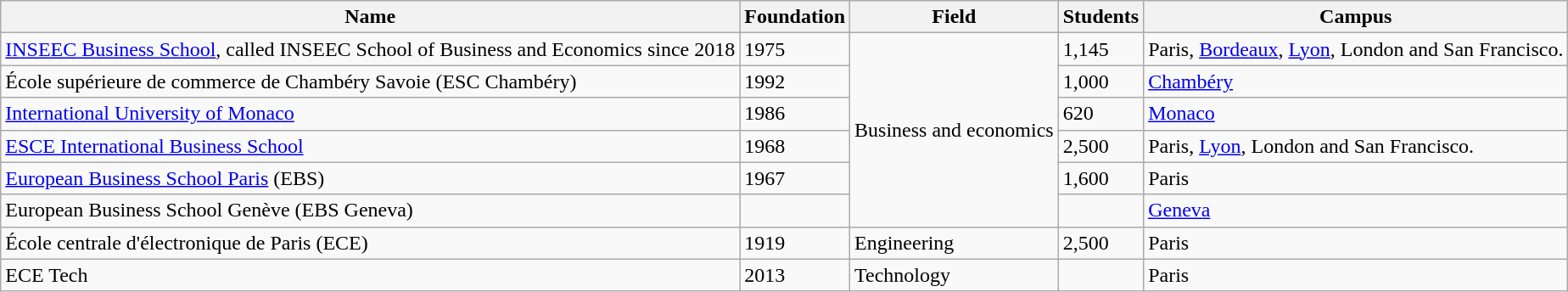<table class="wikitable sortable">
<tr>
<th>Name</th>
<th>Foundation</th>
<th>Field</th>
<th>Students</th>
<th>Campus</th>
</tr>
<tr>
<td><a href='#'>INSEEC Business School</a>, called INSEEC School of Business and Economics since 2018</td>
<td>1975</td>
<td rowspan="6">Business and economics</td>
<td>1,145</td>
<td>Paris, <a href='#'>Bordeaux</a>, <a href='#'>Lyon</a>, London and San Francisco.</td>
</tr>
<tr>
<td>École supérieure de commerce de Chambéry Savoie (ESC Chambéry)</td>
<td>1992</td>
<td>1,000</td>
<td><a href='#'>Chambéry</a></td>
</tr>
<tr>
<td><a href='#'>International University of Monaco</a></td>
<td>1986</td>
<td>620</td>
<td><a href='#'>Monaco</a></td>
</tr>
<tr>
<td><a href='#'>ESCE International Business School</a></td>
<td>1968</td>
<td>2,500</td>
<td>Paris, <a href='#'>Lyon</a>, London and San Francisco.</td>
</tr>
<tr>
<td><a href='#'>European Business School Paris</a> (EBS)</td>
<td>1967</td>
<td>1,600</td>
<td>Paris</td>
</tr>
<tr>
<td>European Business School Genève (EBS Geneva)</td>
<td></td>
<td></td>
<td><a href='#'>Geneva</a></td>
</tr>
<tr>
<td>École centrale d'électronique de Paris (ECE)</td>
<td>1919</td>
<td>Engineering</td>
<td>2,500</td>
<td>Paris</td>
</tr>
<tr>
<td>ECE Tech</td>
<td>2013</td>
<td>Technology</td>
<td></td>
<td>Paris</td>
</tr>
</table>
